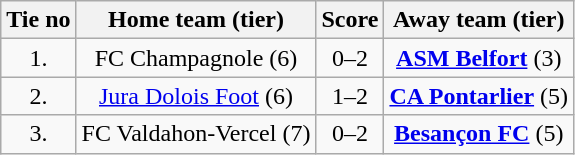<table class="wikitable" style="text-align: center">
<tr>
<th>Tie no</th>
<th>Home team (tier)</th>
<th>Score</th>
<th>Away team (tier)</th>
</tr>
<tr>
<td>1.</td>
<td>FC Champagnole (6)</td>
<td>0–2</td>
<td><strong><a href='#'>ASM Belfort</a></strong> (3)</td>
</tr>
<tr>
<td>2.</td>
<td><a href='#'>Jura Dolois Foot</a> (6)</td>
<td>1–2 </td>
<td><strong><a href='#'>CA Pontarlier</a></strong> (5)</td>
</tr>
<tr>
<td>3.</td>
<td>FC Valdahon-Vercel (7)</td>
<td>0–2</td>
<td><strong><a href='#'>Besançon FC</a></strong> (5)</td>
</tr>
</table>
